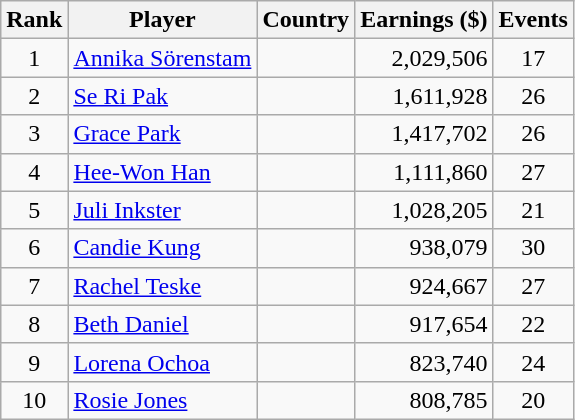<table class=wikitable style=text-align:center>
<tr>
<th>Rank</th>
<th>Player</th>
<th>Country</th>
<th>Earnings ($)</th>
<th>Events</th>
</tr>
<tr>
<td>1</td>
<td align=left><a href='#'>Annika Sörenstam</a></td>
<td align=left></td>
<td align=right>2,029,506</td>
<td>17</td>
</tr>
<tr>
<td>2</td>
<td align=left><a href='#'>Se Ri Pak</a></td>
<td align=left></td>
<td align=right>1,611,928</td>
<td>26</td>
</tr>
<tr>
<td>3</td>
<td align=left><a href='#'>Grace Park</a></td>
<td align=left></td>
<td align=right>1,417,702</td>
<td>26</td>
</tr>
<tr>
<td>4</td>
<td align=left><a href='#'>Hee-Won Han</a></td>
<td align=left></td>
<td align=right>1,111,860</td>
<td>27</td>
</tr>
<tr>
<td>5</td>
<td align=left><a href='#'>Juli Inkster</a></td>
<td align=left></td>
<td align=right>1,028,205</td>
<td>21</td>
</tr>
<tr>
<td>6</td>
<td align=left><a href='#'>Candie Kung</a></td>
<td align=left></td>
<td align=right>938,079</td>
<td>30</td>
</tr>
<tr>
<td>7</td>
<td align=left><a href='#'>Rachel Teske</a></td>
<td align=left></td>
<td align=right>924,667</td>
<td>27</td>
</tr>
<tr>
<td>8</td>
<td align=left><a href='#'>Beth Daniel</a></td>
<td align=left></td>
<td align=right>917,654</td>
<td>22</td>
</tr>
<tr>
<td>9</td>
<td align=left><a href='#'>Lorena Ochoa</a></td>
<td align=left></td>
<td align=right>823,740</td>
<td>24</td>
</tr>
<tr>
<td>10</td>
<td align=left><a href='#'>Rosie Jones</a></td>
<td align=left></td>
<td align=right>808,785</td>
<td>20</td>
</tr>
</table>
